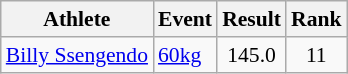<table class=wikitable style="font-size:90%">
<tr>
<th>Athlete</th>
<th>Event</th>
<th>Result</th>
<th>Rank</th>
</tr>
<tr>
<td><a href='#'>Billy Ssengendo</a></td>
<td><a href='#'>60kg</a></td>
<td style="text-align:center;">145.0</td>
<td style="text-align:center;">11</td>
</tr>
</table>
